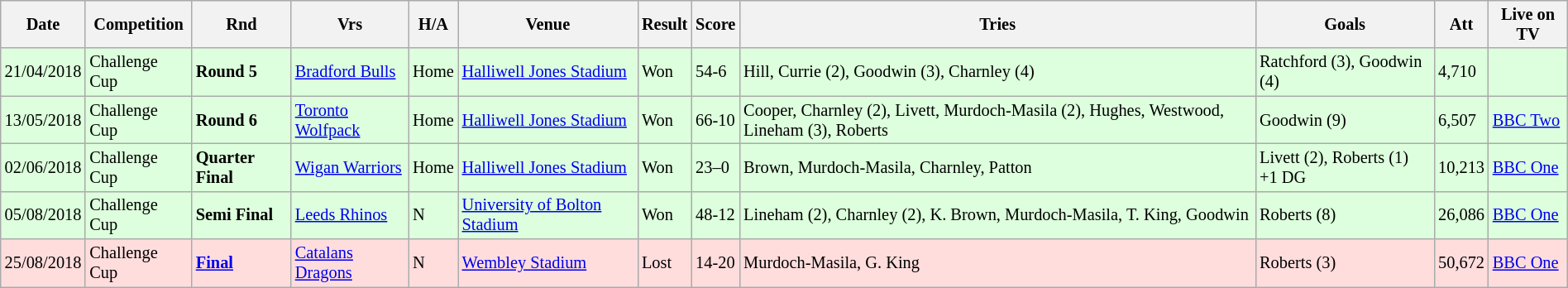<table class="wikitable" style="font-size:85%;" width="100%">
<tr>
<th>Date</th>
<th>Competition</th>
<th>Rnd</th>
<th>Vrs</th>
<th>H/A</th>
<th>Venue</th>
<th>Result</th>
<th>Score</th>
<th>Tries</th>
<th>Goals</th>
<th>Att</th>
<th>Live on TV</th>
</tr>
<tr style="background:#ddffdd" width=20 | >
<td>21/04/2018</td>
<td>Challenge Cup</td>
<td><strong>Round 5</strong></td>
<td> <a href='#'>Bradford Bulls</a></td>
<td>Home</td>
<td><a href='#'>Halliwell Jones Stadium</a></td>
<td>Won</td>
<td>54-6</td>
<td>Hill, Currie (2), Goodwin (3), Charnley (4)</td>
<td>Ratchford (3), Goodwin (4)</td>
<td>4,710</td>
<td></td>
</tr>
<tr style="background:#ddffdd" width=20 | >
<td>13/05/2018</td>
<td>Challenge Cup</td>
<td><strong>Round 6</strong></td>
<td> <a href='#'>Toronto Wolfpack</a></td>
<td>Home</td>
<td><a href='#'>Halliwell Jones Stadium</a></td>
<td>Won</td>
<td>66-10</td>
<td>Cooper, Charnley (2), Livett, Murdoch-Masila (2), Hughes, Westwood, Lineham (3), Roberts</td>
<td>Goodwin (9)</td>
<td>6,507</td>
<td><a href='#'>BBC Two</a></td>
</tr>
<tr style="background:#ddffdd" width=20 | >
<td>02/06/2018</td>
<td>Challenge Cup</td>
<td><strong>Quarter Final</strong></td>
<td> <a href='#'>Wigan Warriors</a></td>
<td>Home</td>
<td><a href='#'>Halliwell Jones Stadium</a></td>
<td>Won</td>
<td>23–0</td>
<td>Brown, Murdoch-Masila, Charnley, Patton</td>
<td>Livett (2), Roberts (1) +1 DG</td>
<td>10,213</td>
<td><a href='#'>BBC One</a></td>
</tr>
<tr style="background:#ddffdd" width=20 | >
<td>05/08/2018</td>
<td>Challenge Cup</td>
<td><strong>Semi Final</strong></td>
<td> <a href='#'>Leeds Rhinos</a></td>
<td>N</td>
<td><a href='#'>University of Bolton Stadium</a></td>
<td>Won</td>
<td>48-12</td>
<td>Lineham (2), Charnley (2), K. Brown, Murdoch-Masila, T. King, Goodwin</td>
<td>Roberts (8)</td>
<td>26,086</td>
<td><a href='#'>BBC One</a></td>
</tr>
<tr style="background:#ffdddd" width=20 | >
<td>25/08/2018</td>
<td>Challenge Cup</td>
<td><strong><a href='#'>Final</a></strong></td>
<td> <a href='#'>Catalans Dragons</a></td>
<td>N</td>
<td><a href='#'>Wembley Stadium</a></td>
<td>Lost</td>
<td>14-20</td>
<td>Murdoch-Masila, G. King</td>
<td>Roberts (3)</td>
<td>50,672</td>
<td><a href='#'>BBC One</a></td>
</tr>
</table>
